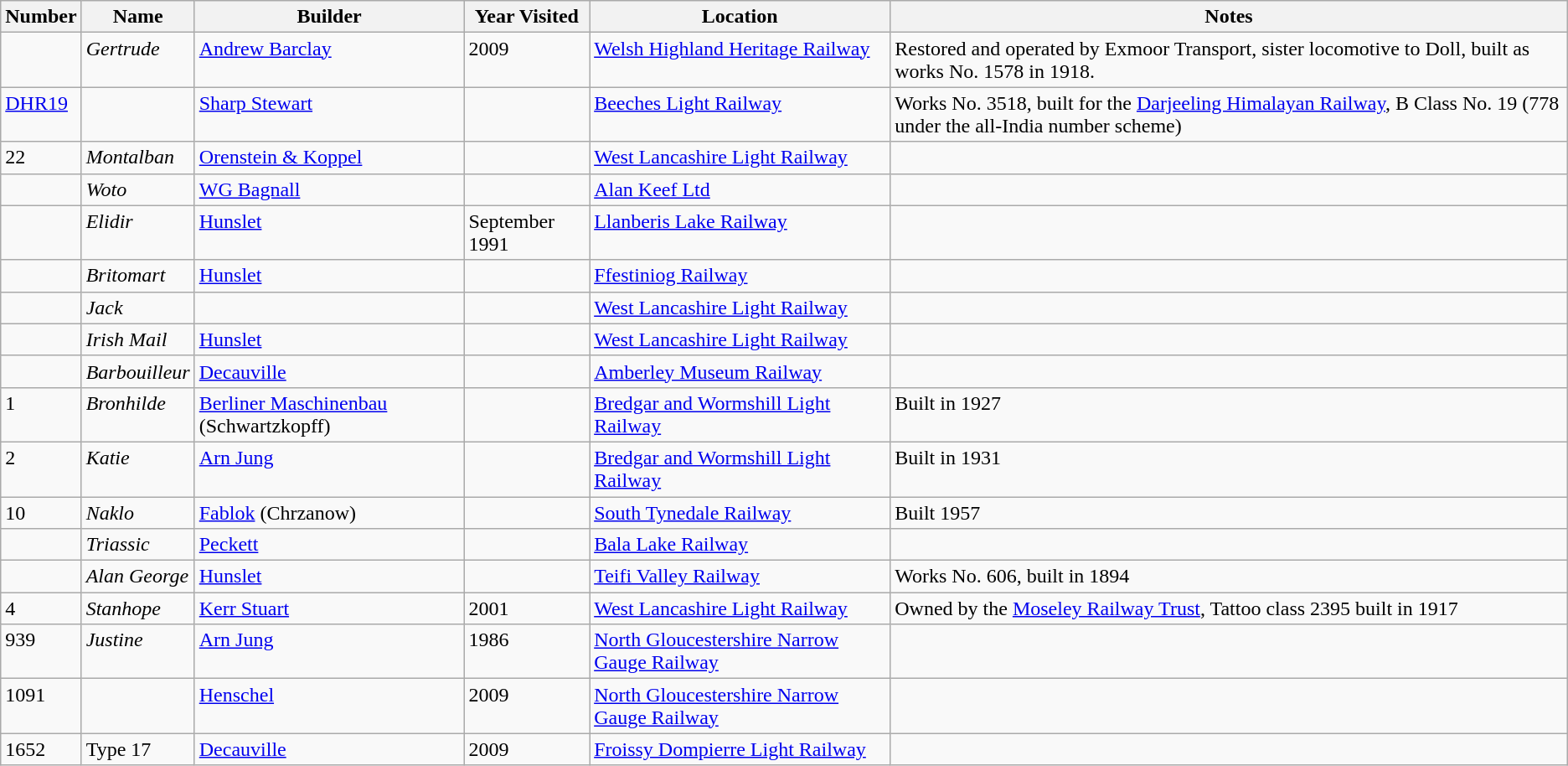<table class="wikitable sortable">
<tr>
<th>Number</th>
<th>Name</th>
<th>Builder</th>
<th>Year Visited</th>
<th>Location</th>
<th>Notes</th>
</tr>
<tr valign="top">
<td></td>
<td><em>Gertrude</em></td>
<td><a href='#'>Andrew Barclay</a></td>
<td>2009</td>
<td><a href='#'>Welsh Highland Heritage Railway</a></td>
<td>Restored and operated by Exmoor Transport, sister locomotive to Doll, built as works No. 1578 in 1918.</td>
</tr>
<tr valign="top">
<td><a href='#'>DHR19</a></td>
<td></td>
<td><a href='#'>Sharp Stewart</a></td>
<td></td>
<td><a href='#'>Beeches Light Railway</a></td>
<td>Works No. 3518, built for the <a href='#'>Darjeeling Himalayan Railway</a>, B Class No. 19 (778 under the all-India number scheme)</td>
</tr>
<tr valign="top">
<td>22</td>
<td><em>Montalban</em></td>
<td><a href='#'>Orenstein & Koppel</a></td>
<td></td>
<td><a href='#'>West Lancashire Light Railway</a></td>
<td></td>
</tr>
<tr valign="top">
<td></td>
<td><em>Woto</em></td>
<td><a href='#'>WG Bagnall</a></td>
<td></td>
<td><a href='#'>Alan Keef Ltd</a></td>
<td></td>
</tr>
<tr valign="top">
<td></td>
<td><em>Elidir</em></td>
<td><a href='#'>Hunslet</a></td>
<td>September 1991</td>
<td><a href='#'>Llanberis Lake Railway</a></td>
<td></td>
</tr>
<tr valign="top">
<td></td>
<td><em>Britomart</em></td>
<td><a href='#'>Hunslet</a></td>
<td></td>
<td><a href='#'>Ffestiniog Railway</a></td>
<td></td>
</tr>
<tr valign="top">
<td></td>
<td><em>Jack</em></td>
<td></td>
<td></td>
<td><a href='#'>West Lancashire Light Railway</a></td>
<td></td>
</tr>
<tr valign="top">
<td></td>
<td><em>Irish Mail</em></td>
<td><a href='#'>Hunslet</a></td>
<td></td>
<td><a href='#'>West Lancashire Light Railway</a></td>
<td></td>
</tr>
<tr valign="top">
<td></td>
<td><em>Barbouilleur</em></td>
<td><a href='#'>Decauville</a></td>
<td></td>
<td><a href='#'>Amberley Museum Railway</a></td>
<td></td>
</tr>
<tr valign="top">
<td>1</td>
<td><em>Bronhilde</em></td>
<td><a href='#'>Berliner Maschinenbau</a> (Schwartzkopff)</td>
<td></td>
<td><a href='#'>Bredgar and Wormshill Light Railway</a></td>
<td>Built in 1927</td>
</tr>
<tr valign="top">
<td>2</td>
<td><em>Katie</em></td>
<td><a href='#'>Arn Jung</a></td>
<td></td>
<td><a href='#'>Bredgar and Wormshill Light Railway</a></td>
<td>Built in 1931</td>
</tr>
<tr valign="top">
<td>10</td>
<td><em>Naklo</em></td>
<td><a href='#'>Fablok</a> (Chrzanow)</td>
<td></td>
<td><a href='#'>South Tynedale Railway</a></td>
<td>Built 1957</td>
</tr>
<tr valign="top">
<td></td>
<td><em>Triassic</em></td>
<td><a href='#'>Peckett</a></td>
<td></td>
<td><a href='#'>Bala Lake Railway</a></td>
<td></td>
</tr>
<tr valign="top">
<td></td>
<td><em>Alan George</em></td>
<td><a href='#'>Hunslet</a></td>
<td></td>
<td><a href='#'>Teifi Valley Railway</a></td>
<td>Works No. 606, built in 1894</td>
</tr>
<tr valign="top">
<td>4</td>
<td><em>Stanhope</em></td>
<td><a href='#'>Kerr Stuart</a></td>
<td>2001</td>
<td><a href='#'>West Lancashire Light Railway</a></td>
<td>Owned by the <a href='#'>Moseley Railway Trust</a>, Tattoo class 2395 built in 1917</td>
</tr>
<tr valign="top">
<td>939</td>
<td><em>Justine</em></td>
<td><a href='#'>Arn Jung</a></td>
<td>1986</td>
<td><a href='#'>North Gloucestershire Narrow Gauge Railway</a></td>
<td></td>
</tr>
<tr valign="top">
<td>1091</td>
<td></td>
<td><a href='#'>Henschel</a></td>
<td>2009</td>
<td><a href='#'>North Gloucestershire Narrow Gauge Railway</a></td>
<td></td>
</tr>
<tr valign="top">
<td>1652</td>
<td>Type 17</td>
<td><a href='#'>Decauville</a></td>
<td>2009</td>
<td><a href='#'>Froissy Dompierre Light Railway</a></td>
<td></td>
</tr>
</table>
